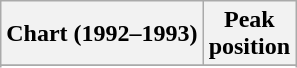<table class="wikitable sortable">
<tr>
<th align="left">Chart (1992–1993)</th>
<th align="center">Peak<br>position</th>
</tr>
<tr>
</tr>
<tr>
</tr>
</table>
